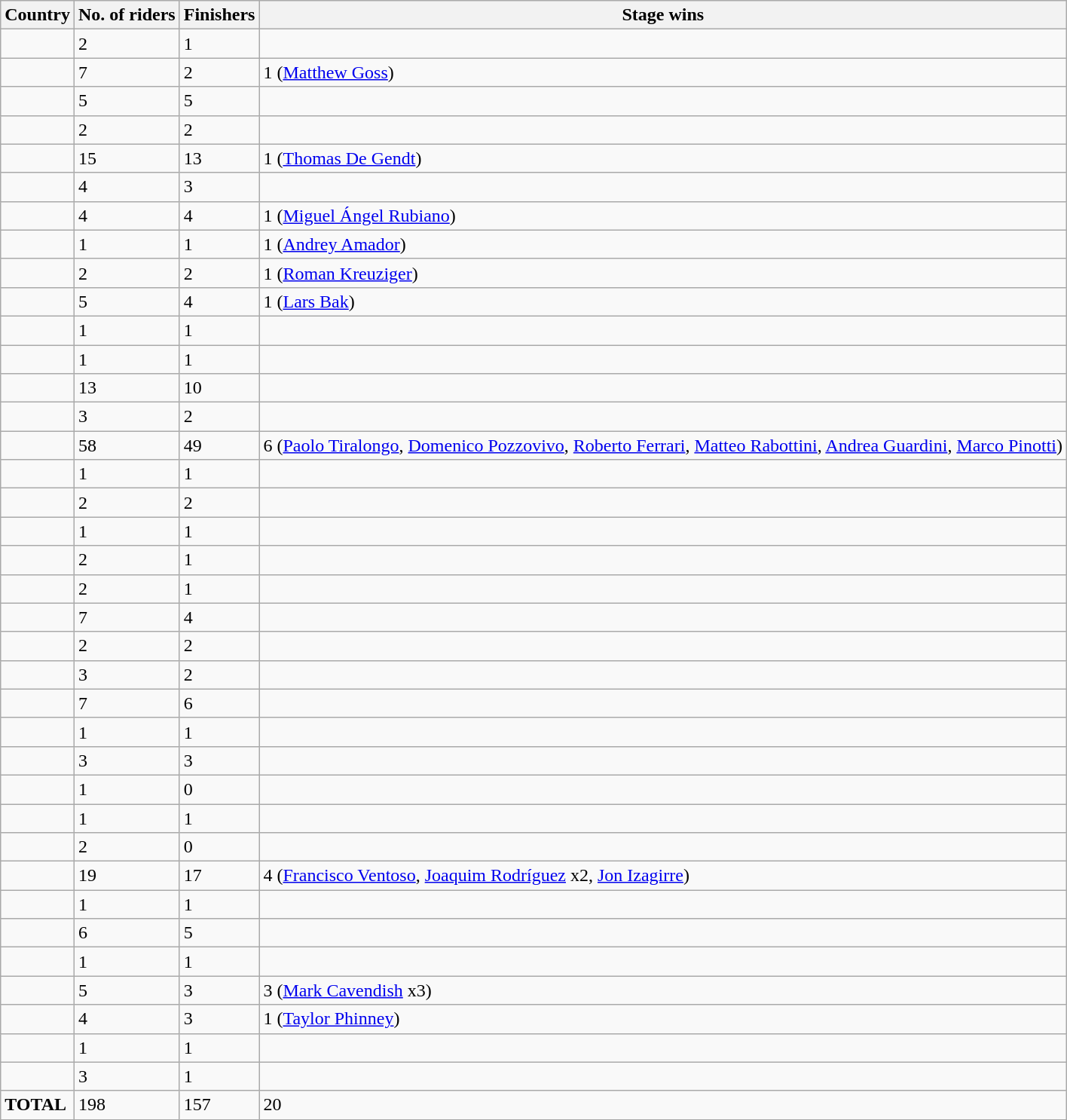<table class="wikitable sortable">
<tr>
<th><strong>Country</strong></th>
<th><strong>No. of riders</strong></th>
<th><strong>Finishers</strong></th>
<th><strong>Stage wins</strong></th>
</tr>
<tr>
<td></td>
<td>2</td>
<td>1</td>
<td></td>
</tr>
<tr>
<td></td>
<td>7</td>
<td>2</td>
<td>1 (<a href='#'>Matthew Goss</a>)</td>
</tr>
<tr>
<td></td>
<td>5</td>
<td>5</td>
<td></td>
</tr>
<tr>
<td></td>
<td>2</td>
<td>2</td>
<td></td>
</tr>
<tr>
<td></td>
<td>15</td>
<td>13</td>
<td>1 (<a href='#'>Thomas De Gendt</a>)</td>
</tr>
<tr>
<td></td>
<td>4</td>
<td>3</td>
<td></td>
</tr>
<tr>
<td></td>
<td>4</td>
<td>4</td>
<td>1 (<a href='#'>Miguel Ángel Rubiano</a>)</td>
</tr>
<tr>
<td></td>
<td>1</td>
<td>1</td>
<td>1 (<a href='#'>Andrey Amador</a>)</td>
</tr>
<tr>
<td></td>
<td>2</td>
<td>2</td>
<td>1 (<a href='#'>Roman Kreuziger</a>)</td>
</tr>
<tr>
<td></td>
<td>5</td>
<td>4</td>
<td>1 (<a href='#'>Lars Bak</a>)</td>
</tr>
<tr>
<td></td>
<td>1</td>
<td>1</td>
<td></td>
</tr>
<tr>
<td></td>
<td>1</td>
<td>1</td>
<td></td>
</tr>
<tr>
<td></td>
<td>13</td>
<td>10</td>
<td></td>
</tr>
<tr>
<td></td>
<td>3</td>
<td>2</td>
<td></td>
</tr>
<tr>
<td></td>
<td>58</td>
<td>49</td>
<td>6 (<a href='#'>Paolo Tiralongo</a>, <a href='#'>Domenico Pozzovivo</a>, <a href='#'>Roberto Ferrari</a>, <a href='#'>Matteo Rabottini</a>, <a href='#'>Andrea Guardini</a>, <a href='#'>Marco Pinotti</a>)</td>
</tr>
<tr>
<td></td>
<td>1</td>
<td>1</td>
<td></td>
</tr>
<tr>
<td></td>
<td>2</td>
<td>2</td>
<td></td>
</tr>
<tr>
<td></td>
<td>1</td>
<td>1</td>
<td></td>
</tr>
<tr>
<td></td>
<td>2</td>
<td>1</td>
<td></td>
</tr>
<tr>
<td></td>
<td>2</td>
<td>1</td>
<td></td>
</tr>
<tr>
<td></td>
<td>7</td>
<td>4</td>
<td></td>
</tr>
<tr>
<td></td>
<td>2</td>
<td>2</td>
<td></td>
</tr>
<tr>
<td></td>
<td>3</td>
<td>2</td>
<td></td>
</tr>
<tr>
<td></td>
<td>7</td>
<td>6</td>
<td></td>
</tr>
<tr>
<td></td>
<td>1</td>
<td>1</td>
<td></td>
</tr>
<tr>
<td></td>
<td>3</td>
<td>3</td>
<td></td>
</tr>
<tr>
<td></td>
<td>1</td>
<td>0</td>
<td></td>
</tr>
<tr>
<td></td>
<td>1</td>
<td>1</td>
<td></td>
</tr>
<tr>
<td></td>
<td>2</td>
<td>0</td>
<td></td>
</tr>
<tr>
<td></td>
<td>19</td>
<td>17</td>
<td>4 (<a href='#'>Francisco Ventoso</a>, <a href='#'>Joaquim Rodríguez</a> x2, <a href='#'>Jon Izagirre</a>)</td>
</tr>
<tr>
<td></td>
<td>1</td>
<td>1</td>
<td></td>
</tr>
<tr>
<td></td>
<td>6</td>
<td>5</td>
<td></td>
</tr>
<tr>
<td></td>
<td>1</td>
<td>1</td>
<td></td>
</tr>
<tr>
<td></td>
<td>5</td>
<td>3</td>
<td>3 (<a href='#'>Mark Cavendish</a> x3)</td>
</tr>
<tr>
<td></td>
<td>4</td>
<td>3</td>
<td>1 (<a href='#'>Taylor Phinney</a>)</td>
</tr>
<tr>
<td></td>
<td>1</td>
<td>1</td>
<td></td>
</tr>
<tr>
<td></td>
<td>3</td>
<td>1</td>
<td></td>
</tr>
<tr>
<td><strong>TOTAL</strong></td>
<td>198</td>
<td>157</td>
<td>20</td>
</tr>
</table>
